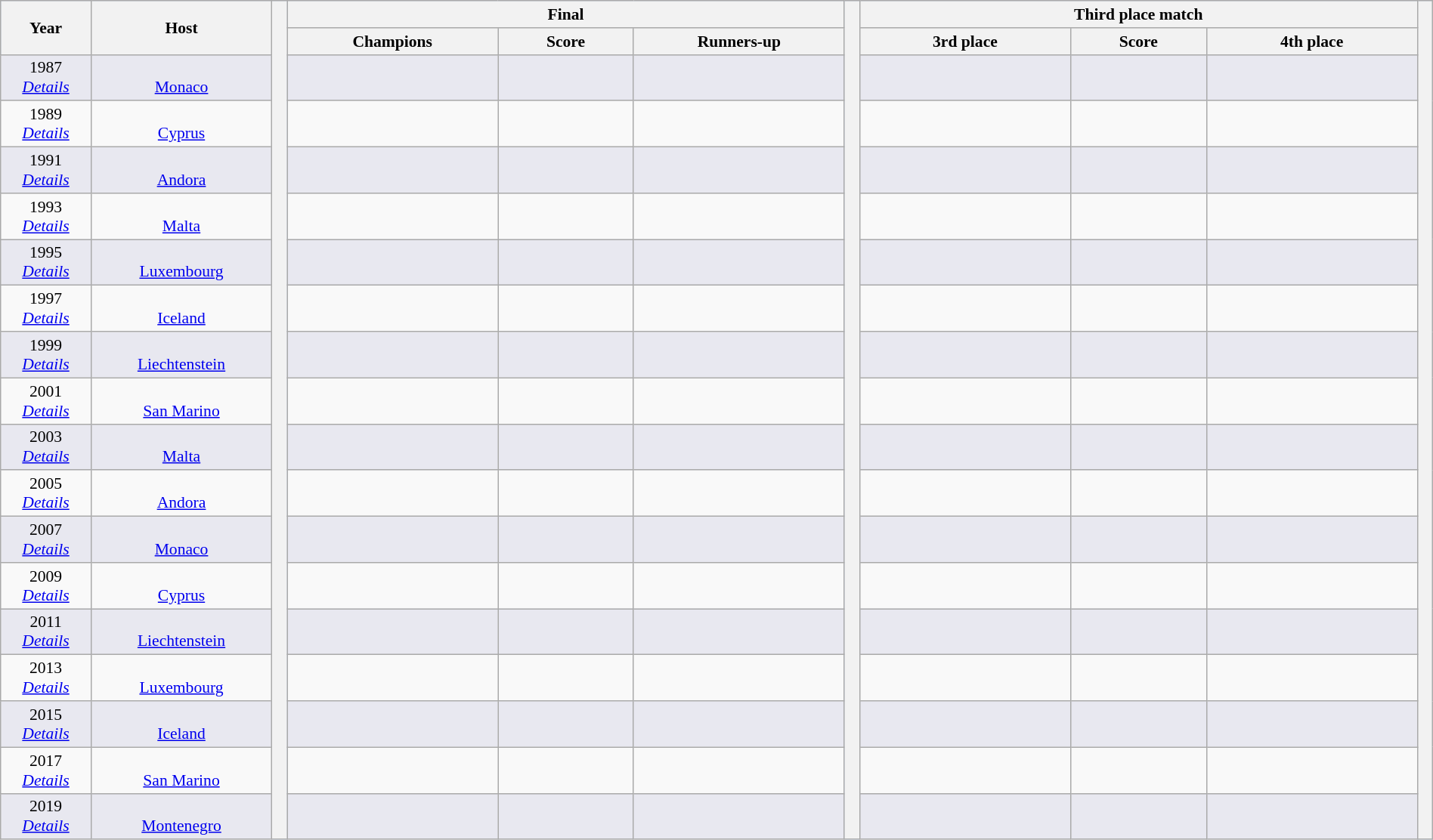<table class="wikitable" style="font-size:90%; width: 100%; text-align: center;">
<tr bgcolor=#c1d8ff>
<th rowspan=2 width=6%>Year</th>
<th rowspan=2 width=12%>Host</th>
<th width=1% rowspan=20 bgcolor=ffffff></th>
<th colspan=3>Final</th>
<th width=1% rowspan=20 bgcolor=ffffff></th>
<th colspan=3>Third place match</th>
<th width=1% rowspan=20 bgcolor=#ffffff></th>
</tr>
<tr bgcolor=#efefef>
<th width=14%>Champions</th>
<th width=9%>Score</th>
<th width=14%>Runners-up</th>
<th width=14%>3rd place</th>
<th width=9%>Score</th>
<th width=14%>4th place</th>
</tr>
<tr bgcolor=#E8E8F0>
<td>1987 <br><em><a href='#'>Details</a></em></td>
<td><br><a href='#'>Monaco</a></td>
<td></td>
<td></td>
<td></td>
<td></td>
<td></td>
<td></td>
</tr>
<tr>
<td>1989 <br><em><a href='#'>Details</a></em></td>
<td><br><a href='#'>Cyprus</a></td>
<td></td>
<td></td>
<td></td>
<td></td>
<td></td>
<td></td>
</tr>
<tr bgcolor=#E8E8F0>
<td>1991 <br><em><a href='#'>Details</a></em></td>
<td><br><a href='#'>Andora</a></td>
<td></td>
<td></td>
<td></td>
<td></td>
<td></td>
<td></td>
</tr>
<tr>
<td>1993<br><em><a href='#'>Details</a></em></td>
<td><br><a href='#'>Malta</a></td>
<td></td>
<td></td>
<td></td>
<td></td>
<td></td>
<td></td>
</tr>
<tr bgcolor=#E8E8F0>
<td>1995<br><em><a href='#'>Details</a></em></td>
<td><br><a href='#'>Luxembourg</a></td>
<td></td>
<td></td>
<td></td>
<td></td>
<td></td>
<td></td>
</tr>
<tr>
<td>1997 <br><em><a href='#'>Details</a></em></td>
<td><br><a href='#'>Iceland</a></td>
<td></td>
<td></td>
<td></td>
<td></td>
<td></td>
<td></td>
</tr>
<tr bgcolor=#E8E8F0>
<td>1999 <br><em><a href='#'>Details</a></em></td>
<td><br><a href='#'>Liechtenstein</a></td>
<td></td>
<td></td>
<td></td>
<td></td>
<td></td>
<td></td>
</tr>
<tr>
<td>2001 <br><em><a href='#'>Details</a></em></td>
<td><br><a href='#'>San Marino</a></td>
<td></td>
<td></td>
<td></td>
<td></td>
<td></td>
<td></td>
</tr>
<tr bgcolor=#E8E8F0>
<td>2003 <br><em><a href='#'>Details</a></em></td>
<td><br><a href='#'>Malta</a></td>
<td></td>
<td></td>
<td></td>
<td></td>
<td></td>
<td></td>
</tr>
<tr>
<td>2005<br><em><a href='#'>Details</a></em></td>
<td><br><a href='#'>Andora</a></td>
<td></td>
<td></td>
<td></td>
<td></td>
<td></td>
<td></td>
</tr>
<tr bgcolor=#E8E8F0>
<td>2007<br><em><a href='#'>Details</a></em></td>
<td><br><a href='#'>Monaco</a></td>
<td></td>
<td></td>
<td></td>
<td></td>
<td></td>
<td></td>
</tr>
<tr>
<td>2009 <br><em><a href='#'>Details</a></em></td>
<td><br><a href='#'>Cyprus</a></td>
<td></td>
<td></td>
<td></td>
<td></td>
<td></td>
<td></td>
</tr>
<tr bgcolor=#E8E8F0>
<td>2011 <br><em><a href='#'>Details</a></em></td>
<td><br><a href='#'>Liechtenstein</a></td>
<td></td>
<td></td>
<td></td>
<td></td>
<td></td>
<td></td>
</tr>
<tr>
<td>2013<br><em><a href='#'>Details</a></em></td>
<td><br><a href='#'>Luxembourg</a></td>
<td></td>
<td></td>
<td></td>
<td></td>
<td></td>
<td></td>
</tr>
<tr bgcolor=#E8E8F0>
<td>2015<br><em><a href='#'>Details</a></em></td>
<td><br><a href='#'>Iceland</a></td>
<td></td>
<td></td>
<td></td>
<td></td>
<td></td>
<td></td>
</tr>
<tr>
<td>2017<br><em><a href='#'>Details</a></em></td>
<td><br><a href='#'>San Marino</a></td>
<td></td>
<td></td>
<td></td>
<td></td>
<td></td>
<td></td>
</tr>
<tr bgcolor=#E8E8F0>
<td>2019<br><em><a href='#'>Details</a></em></td>
<td><br><a href='#'>Montenegro</a></td>
<td></td>
<td></td>
<td></td>
<td></td>
<td></td>
<td></td>
</tr>
</table>
